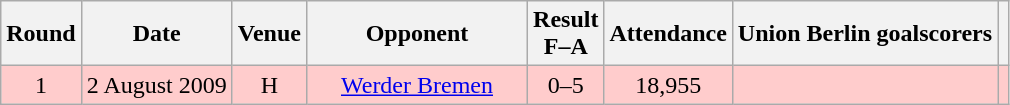<table class="wikitable" style="text-align:center">
<tr>
<th>Round</th>
<th>Date</th>
<th>Venue</th>
<th width="140px">Opponent</th>
<th>Result<br>F–A</th>
<th>Attendance</th>
<th>Union Berlin goalscorers</th>
<th></th>
</tr>
<tr bgcolor="#FFCCCC">
<td>1</td>
<td>2 August 2009</td>
<td>H</td>
<td><a href='#'>Werder Bremen</a></td>
<td>0–5</td>
<td>18,955</td>
<td></td>
<td></td>
</tr>
</table>
